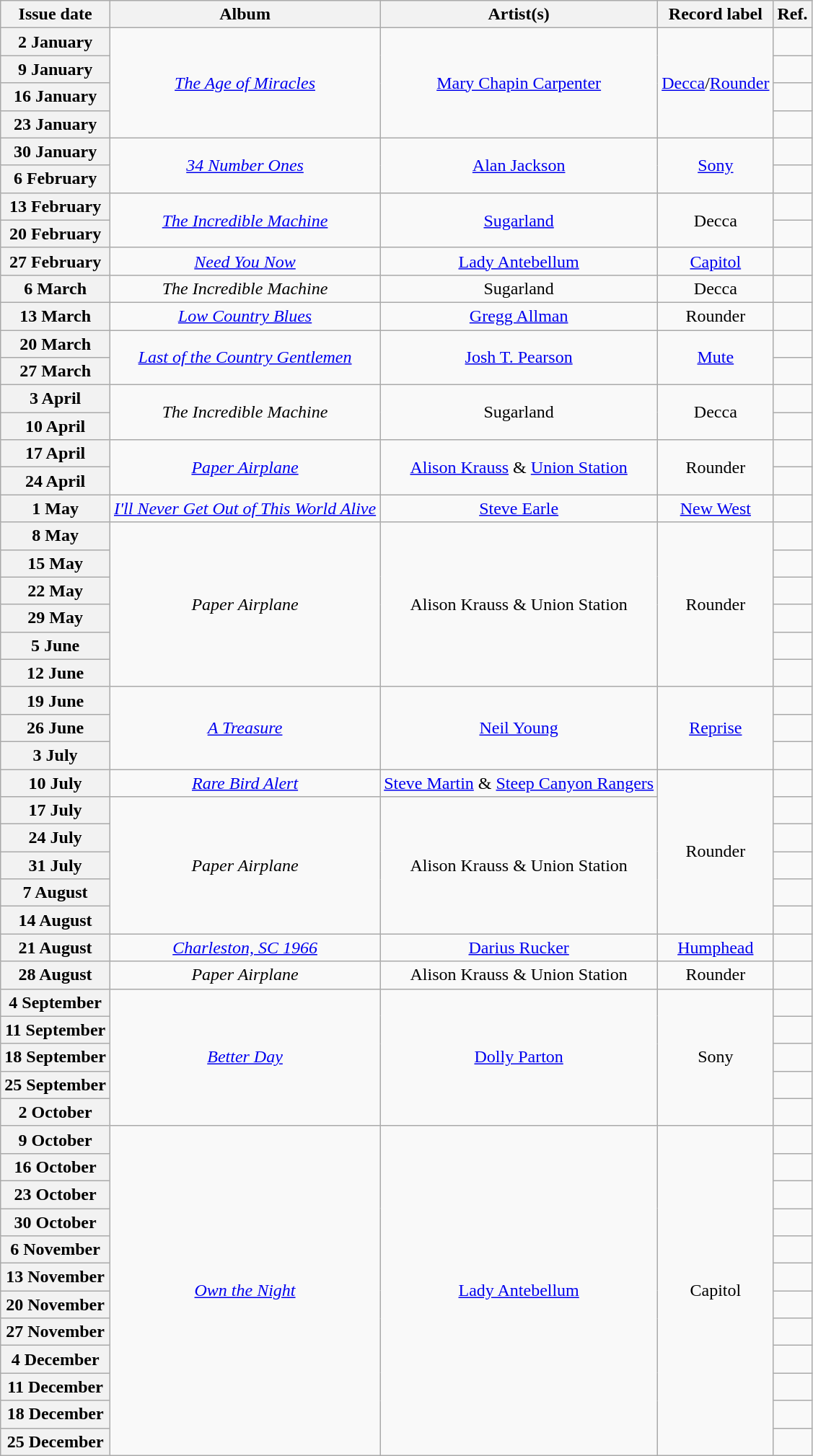<table class="wikitable plainrowheaders">
<tr>
<th scope="col">Issue date</th>
<th scope="col">Album</th>
<th scope="col">Artist(s)</th>
<th scope="col">Record label</th>
<th scope="col">Ref.</th>
</tr>
<tr>
<th scope="row">2 January</th>
<td align="center" rowspan=4><em><a href='#'>The Age of Miracles</a></em></td>
<td align="center" rowspan=4><a href='#'>Mary Chapin Carpenter</a></td>
<td align="center" rowspan=4><a href='#'>Decca</a>/<a href='#'>Rounder</a></td>
<td align="center"></td>
</tr>
<tr>
<th scope="row">9 January</th>
<td align="center"></td>
</tr>
<tr>
<th scope="row">16 January</th>
<td align="center"></td>
</tr>
<tr>
<th scope="row">23 January</th>
<td align="center"></td>
</tr>
<tr>
<th scope="row">30 January</th>
<td align="center" rowspan=2><em><a href='#'>34 Number Ones</a></em></td>
<td align="center" rowspan=2><a href='#'>Alan Jackson</a></td>
<td align="center" rowspan=2><a href='#'>Sony</a></td>
<td align="center"></td>
</tr>
<tr>
<th scope="row">6 February</th>
<td align="center"></td>
</tr>
<tr>
<th scope="row">13 February</th>
<td align="center" rowspan=2><em><a href='#'>The Incredible Machine</a></em></td>
<td align="center" rowspan=2><a href='#'>Sugarland</a></td>
<td align="center" rowspan=2>Decca</td>
<td align="center"></td>
</tr>
<tr>
<th scope="row">20 February</th>
<td align="center"></td>
</tr>
<tr>
<th scope="row">27 February</th>
<td align="center"><em><a href='#'>Need You Now</a></em></td>
<td align="center"><a href='#'>Lady Antebellum</a></td>
<td align="center"><a href='#'>Capitol</a></td>
<td align="center"></td>
</tr>
<tr>
<th scope="row">6 March</th>
<td align="center"><em>The Incredible Machine</em></td>
<td align="center">Sugarland</td>
<td align="center">Decca</td>
<td align="center"></td>
</tr>
<tr>
<th scope="row">13 March</th>
<td align="center"><em><a href='#'>Low Country Blues</a></em></td>
<td align="center"><a href='#'>Gregg Allman</a></td>
<td align="center">Rounder</td>
<td align="center"></td>
</tr>
<tr>
<th scope="row">20 March</th>
<td align="center" rowspan=2><em><a href='#'>Last of the Country Gentlemen</a></em></td>
<td align="center" rowspan=2><a href='#'>Josh T. Pearson</a></td>
<td align="center" rowspan=2><a href='#'>Mute</a></td>
<td align="center"></td>
</tr>
<tr>
<th scope="row">27 March</th>
<td align="center"></td>
</tr>
<tr>
<th scope="row">3 April</th>
<td align="center" rowspan=2><em>The Incredible Machine</em></td>
<td align="center" rowspan=2>Sugarland</td>
<td align="center" rowspan=2>Decca</td>
<td align="center"></td>
</tr>
<tr>
<th scope="row">10 April</th>
<td align="center"></td>
</tr>
<tr>
<th scope="row">17 April</th>
<td align="center" rowspan=2><em><a href='#'>Paper Airplane</a></em></td>
<td align="center" rowspan=2><a href='#'>Alison Krauss</a> & <a href='#'>Union Station</a></td>
<td align="center" rowspan=2>Rounder</td>
<td align="center"></td>
</tr>
<tr>
<th scope="row">24 April</th>
<td align="center"></td>
</tr>
<tr>
<th scope="row">1 May</th>
<td align="center"><em><a href='#'>I'll Never Get Out of This World Alive</a></em></td>
<td align="center"><a href='#'>Steve Earle</a></td>
<td align="center"><a href='#'>New West</a></td>
<td align="center"></td>
</tr>
<tr>
<th scope="row">8 May</th>
<td align="center" rowspan=6><em>Paper Airplane</em></td>
<td align="center" rowspan=6>Alison Krauss & Union Station</td>
<td align="center" rowspan=6>Rounder</td>
<td align="center"></td>
</tr>
<tr>
<th scope="row">15 May</th>
<td align="center"></td>
</tr>
<tr>
<th scope="row">22 May</th>
<td align="center"></td>
</tr>
<tr>
<th scope="row">29 May</th>
<td align="center"></td>
</tr>
<tr>
<th scope="row">5 June</th>
<td align="center"></td>
</tr>
<tr>
<th scope="row">12 June</th>
<td align="center"></td>
</tr>
<tr>
<th scope="row">19 June</th>
<td align="center" rowspan=3><em><a href='#'>A Treasure</a></em></td>
<td align="center" rowspan=3><a href='#'>Neil Young</a></td>
<td align="center" rowspan=3><a href='#'>Reprise</a></td>
<td align="center"></td>
</tr>
<tr>
<th scope="row">26 June</th>
<td align="center"></td>
</tr>
<tr>
<th scope="row">3 July</th>
<td align="center"></td>
</tr>
<tr>
<th scope="row">10 July</th>
<td align="center"><em><a href='#'>Rare Bird Alert</a></em></td>
<td align="center"><a href='#'>Steve Martin</a> & <a href='#'>Steep Canyon Rangers</a></td>
<td align="center" rowspan=6>Rounder</td>
<td align="center"></td>
</tr>
<tr>
<th scope="row">17 July</th>
<td align="center" rowspan=5><em>Paper Airplane</em></td>
<td align="center" rowspan=5>Alison Krauss & Union Station</td>
<td align="center"></td>
</tr>
<tr>
<th scope="row">24 July</th>
<td align="center"></td>
</tr>
<tr>
<th scope="row">31 July</th>
<td align="center"></td>
</tr>
<tr>
<th scope="row">7 August</th>
<td align="center"></td>
</tr>
<tr>
<th scope="row">14 August</th>
<td align="center"></td>
</tr>
<tr>
<th scope="row">21 August</th>
<td align="center"><em><a href='#'>Charleston, SC 1966</a></em></td>
<td align="center"><a href='#'>Darius Rucker</a></td>
<td align="center"><a href='#'>Humphead</a></td>
<td align="center"></td>
</tr>
<tr>
<th scope="row">28 August</th>
<td align="center"><em>Paper Airplane</em></td>
<td align="center">Alison Krauss & Union Station</td>
<td align="center">Rounder</td>
<td align="center"></td>
</tr>
<tr>
<th scope="row">4 September</th>
<td align="center" rowspan=5><em><a href='#'>Better Day</a></em></td>
<td align="center" rowspan=5><a href='#'>Dolly Parton</a></td>
<td align="center" rowspan=5>Sony</td>
<td align="center"></td>
</tr>
<tr>
<th scope="row">11 September</th>
<td align="center"></td>
</tr>
<tr>
<th scope="row">18 September</th>
<td align="center"></td>
</tr>
<tr>
<th scope="row">25 September</th>
<td align="center"></td>
</tr>
<tr>
<th scope="row">2 October</th>
<td align="center"></td>
</tr>
<tr>
<th scope="row">9 October</th>
<td align="center" rowspan=12><em><a href='#'>Own the Night</a></em></td>
<td align="center" rowspan=12><a href='#'>Lady Antebellum</a></td>
<td align="center" rowspan=12>Capitol</td>
<td align="center"></td>
</tr>
<tr>
<th scope="row">16 October</th>
<td align="center"></td>
</tr>
<tr>
<th scope="row">23 October</th>
<td align="center"></td>
</tr>
<tr>
<th scope="row">30 October</th>
<td align="center"></td>
</tr>
<tr>
<th scope="row">6 November</th>
<td align="center"></td>
</tr>
<tr>
<th scope="row">13 November</th>
<td align="center"></td>
</tr>
<tr>
<th scope="row">20 November</th>
<td align="center"></td>
</tr>
<tr>
<th scope="row">27 November</th>
<td align="center"></td>
</tr>
<tr>
<th scope="row">4 December</th>
<td align="center"></td>
</tr>
<tr>
<th scope="row">11 December</th>
<td align="center"></td>
</tr>
<tr>
<th scope="row">18 December</th>
<td align="center"></td>
</tr>
<tr>
<th scope="row">25 December</th>
<td align="center"></td>
</tr>
</table>
